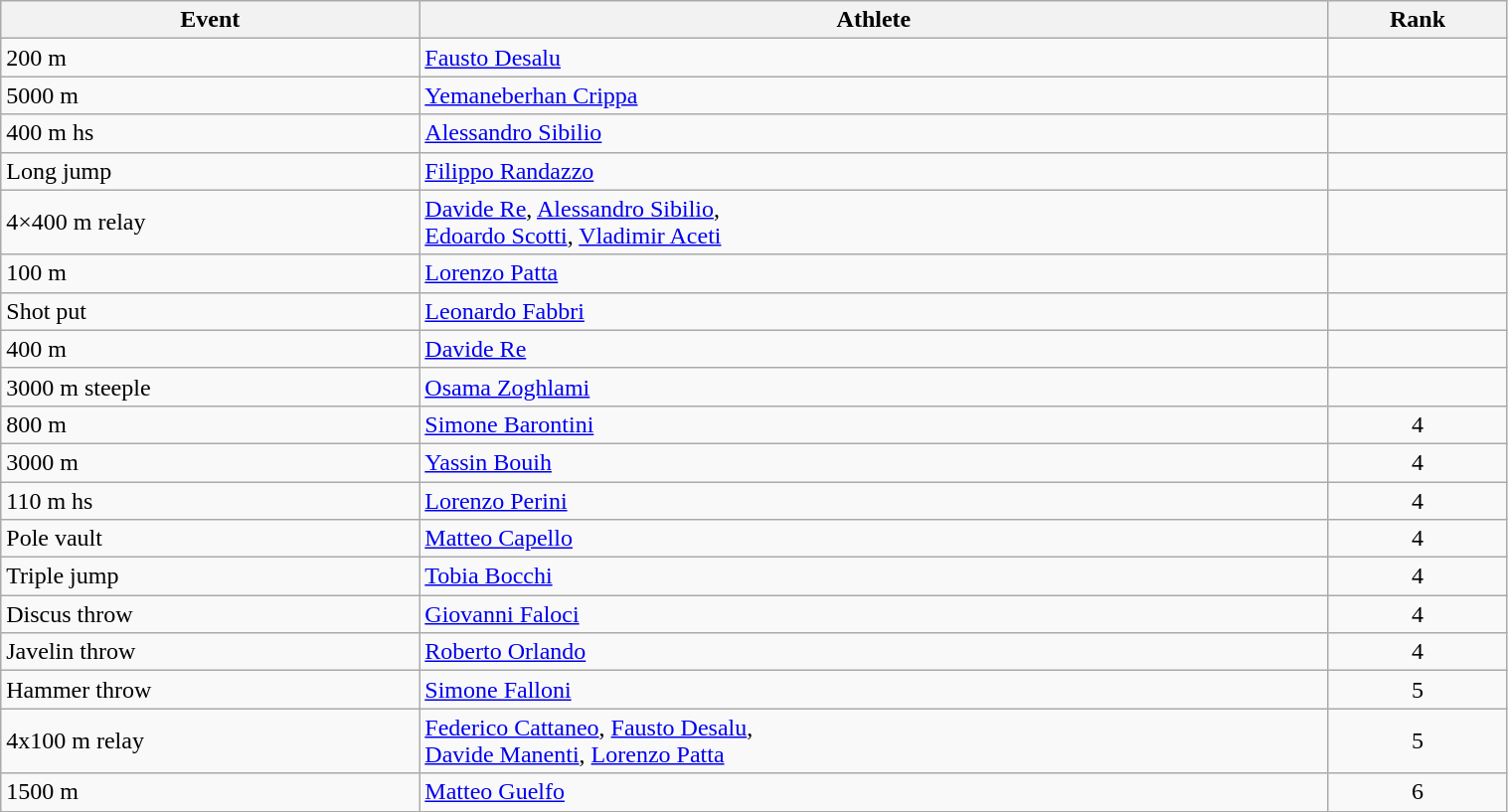<table class="wikitable" width=80% style="font-size:100%; text-align:left;">
<tr>
<th>Event</th>
<th>Athlete</th>
<th>Rank</th>
</tr>
<tr>
<td>200 m</td>
<td><a href='#'>Fausto Desalu</a></td>
<td align=center></td>
</tr>
<tr>
<td>5000 m</td>
<td><a href='#'>Yemaneberhan Crippa</a></td>
<td align=center></td>
</tr>
<tr>
<td>400 m hs</td>
<td><a href='#'>Alessandro Sibilio</a></td>
<td align=center></td>
</tr>
<tr>
<td>Long jump</td>
<td><a href='#'>Filippo Randazzo</a></td>
<td align=center></td>
</tr>
<tr>
<td>4×400 m relay</td>
<td><a href='#'>Davide Re</a>, <a href='#'>Alessandro Sibilio</a>,<br><a href='#'>Edoardo Scotti</a>, <a href='#'>Vladimir Aceti</a></td>
<td align=center></td>
</tr>
<tr>
<td>100 m</td>
<td><a href='#'>Lorenzo Patta</a></td>
<td align=center></td>
</tr>
<tr>
<td>Shot put</td>
<td><a href='#'>Leonardo Fabbri</a></td>
<td align=center></td>
</tr>
<tr>
<td>400 m</td>
<td><a href='#'>Davide Re</a></td>
<td align=center></td>
</tr>
<tr>
<td>3000 m steeple</td>
<td><a href='#'>Osama Zoghlami</a></td>
<td align=center></td>
</tr>
<tr>
<td>800 m</td>
<td><a href='#'>Simone Barontini</a></td>
<td align=center>4</td>
</tr>
<tr>
<td>3000 m</td>
<td><a href='#'>Yassin Bouih</a></td>
<td align=center>4</td>
</tr>
<tr>
<td>110 m hs</td>
<td><a href='#'>Lorenzo Perini</a></td>
<td align=center>4</td>
</tr>
<tr>
<td>Pole vault</td>
<td><a href='#'>Matteo Capello</a></td>
<td align=center>4</td>
</tr>
<tr>
<td>Triple jump</td>
<td><a href='#'>Tobia Bocchi</a></td>
<td align=center>4</td>
</tr>
<tr>
<td>Discus throw</td>
<td><a href='#'>Giovanni Faloci</a></td>
<td align=center>4</td>
</tr>
<tr>
<td>Javelin throw</td>
<td><a href='#'>Roberto Orlando</a></td>
<td align=center>4</td>
</tr>
<tr>
<td>Hammer throw</td>
<td><a href='#'>Simone Falloni</a></td>
<td align=center>5</td>
</tr>
<tr>
<td>4x100 m relay</td>
<td><a href='#'>Federico Cattaneo</a>, <a href='#'>Fausto Desalu</a>,<br><a href='#'>Davide Manenti</a>, <a href='#'>Lorenzo Patta</a></td>
<td align=center>5</td>
</tr>
<tr>
<td>1500 m</td>
<td><a href='#'>Matteo Guelfo</a></td>
<td align=center>6</td>
</tr>
</table>
